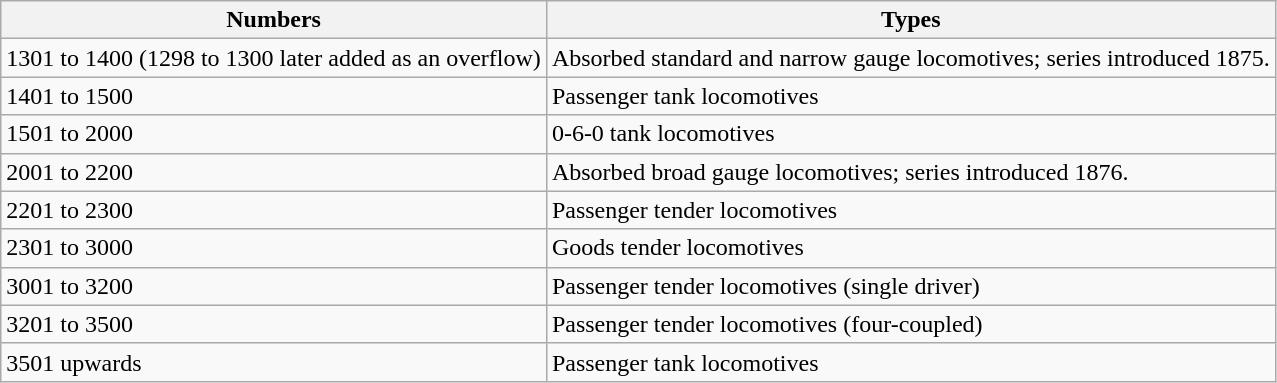<table class=wikitable>
<tr>
<th>Numbers</th>
<th>Types</th>
</tr>
<tr>
<td>1301 to 1400 (1298 to 1300 later added as an overflow)</td>
<td>Absorbed standard and narrow gauge locomotives; series introduced 1875.</td>
</tr>
<tr>
<td>1401 to 1500</td>
<td>Passenger tank locomotives</td>
</tr>
<tr>
<td>1501 to 2000</td>
<td>0-6-0 tank locomotives</td>
</tr>
<tr>
<td>2001 to 2200</td>
<td>Absorbed broad gauge locomotives; series introduced 1876.</td>
</tr>
<tr>
<td>2201 to 2300</td>
<td>Passenger tender locomotives</td>
</tr>
<tr>
<td>2301 to 3000</td>
<td>Goods tender locomotives</td>
</tr>
<tr>
<td>3001 to 3200</td>
<td>Passenger tender locomotives (single driver)</td>
</tr>
<tr>
<td>3201 to 3500</td>
<td>Passenger tender locomotives (four-coupled)</td>
</tr>
<tr>
<td>3501 upwards</td>
<td>Passenger tank locomotives</td>
</tr>
</table>
